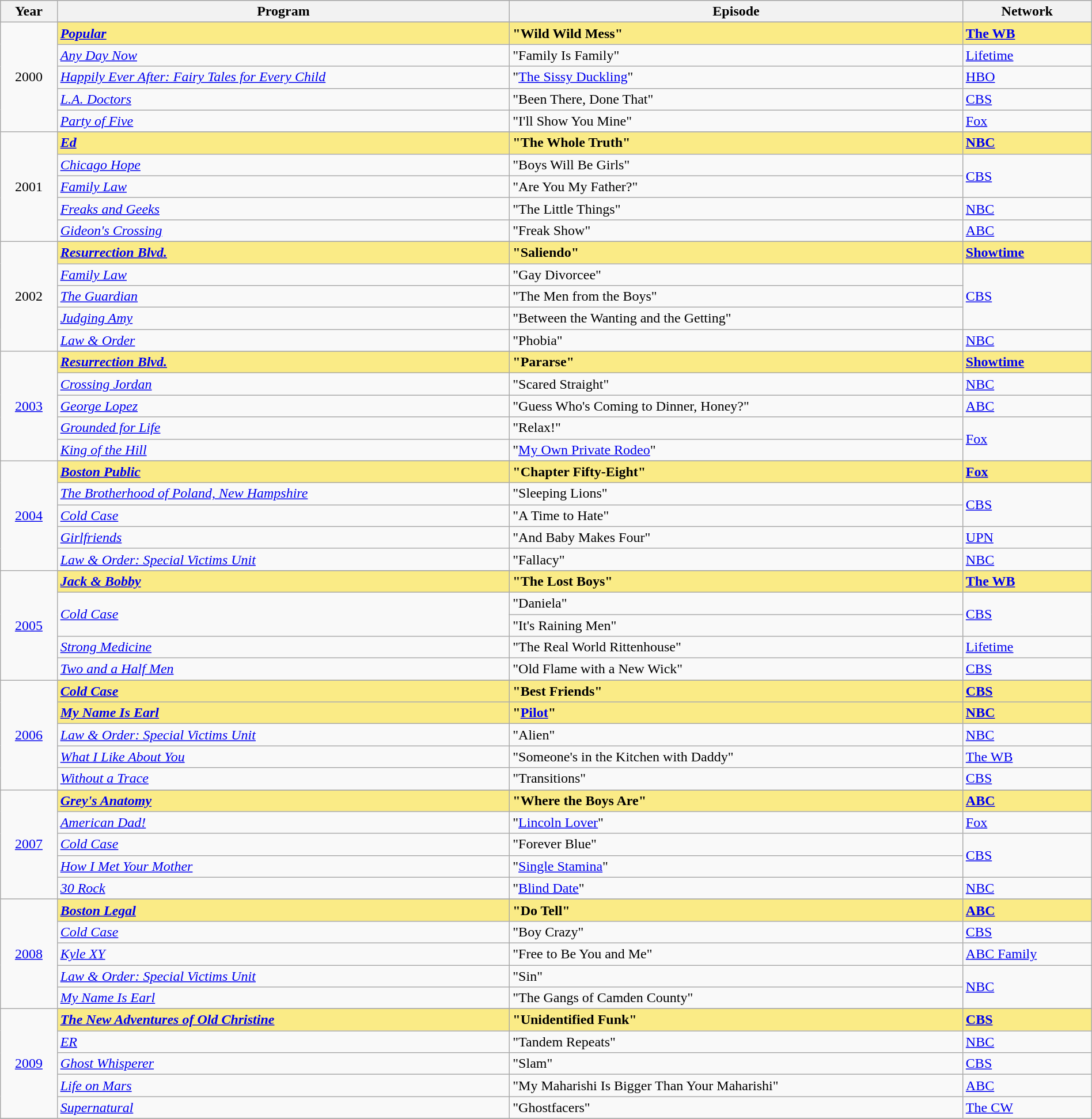<table class="wikitable" style="width:100%">
<tr bgcolor="#bebebe">
<th width=>Year</th>
<th width="">Program</th>
<th width=>Episode</th>
<th width="">Network</th>
</tr>
<tr>
<td rowspan=6 style="text-align:center">2000</td>
</tr>
<tr style="background:#FAEB86">
<td><strong><em><a href='#'>Popular</a></em></strong></td>
<td><strong>"Wild Wild Mess"</strong></td>
<td><strong><a href='#'>The WB</a></strong></td>
</tr>
<tr>
<td><em><a href='#'>Any Day Now</a></em></td>
<td>"Family Is Family"</td>
<td><a href='#'>Lifetime</a></td>
</tr>
<tr>
<td><em><a href='#'>Happily Ever After: Fairy Tales for Every Child</a></em></td>
<td>"<a href='#'>The Sissy Duckling</a>"</td>
<td><a href='#'>HBO</a></td>
</tr>
<tr>
<td><em><a href='#'>L.A. Doctors</a></em></td>
<td>"Been There, Done That"</td>
<td><a href='#'>CBS</a></td>
</tr>
<tr>
<td><em><a href='#'>Party of Five</a></em></td>
<td>"I'll Show You Mine"</td>
<td><a href='#'>Fox</a></td>
</tr>
<tr>
<td rowspan=6 style="text-align:center">2001</td>
</tr>
<tr style="background:#FAEB86">
<td><strong><em><a href='#'>Ed</a></em></strong></td>
<td><strong>"The Whole Truth"</strong></td>
<td><strong><a href='#'>NBC</a></strong></td>
</tr>
<tr>
<td><em><a href='#'>Chicago Hope</a></em></td>
<td>"Boys Will Be Girls"</td>
<td rowspan=2><a href='#'>CBS</a></td>
</tr>
<tr>
<td><em><a href='#'>Family Law</a></em></td>
<td>"Are You My Father?"</td>
</tr>
<tr>
<td><em><a href='#'>Freaks and Geeks</a></em></td>
<td>"The Little Things"</td>
<td><a href='#'>NBC</a></td>
</tr>
<tr>
<td><em><a href='#'>Gideon's Crossing</a></em></td>
<td>"Freak Show"</td>
<td><a href='#'>ABC</a></td>
</tr>
<tr>
<td rowspan=6 style="text-align:center">2002</td>
</tr>
<tr style="background:#FAEB86">
<td><strong><em><a href='#'>Resurrection Blvd.</a></em></strong></td>
<td><strong>"Saliendo"</strong></td>
<td><strong><a href='#'>Showtime</a></strong></td>
</tr>
<tr>
<td><em><a href='#'>Family Law</a></em></td>
<td>"Gay Divorcee"</td>
<td rowspan=3><a href='#'>CBS</a></td>
</tr>
<tr>
<td><em><a href='#'>The Guardian</a></em></td>
<td>"The Men from the Boys"</td>
</tr>
<tr>
<td><em><a href='#'>Judging Amy</a></em></td>
<td>"Between the Wanting and the Getting"</td>
</tr>
<tr>
<td><em><a href='#'>Law & Order</a></em></td>
<td>"Phobia"</td>
<td><a href='#'>NBC</a></td>
</tr>
<tr>
<td rowspan=6 style="text-align:center"><a href='#'>2003</a></td>
</tr>
<tr style="background:#FAEB86">
<td><strong><em><a href='#'>Resurrection Blvd.</a></em></strong></td>
<td><strong>"Pararse"</strong></td>
<td><strong><a href='#'>Showtime</a></strong></td>
</tr>
<tr>
<td><em><a href='#'>Crossing Jordan</a></em></td>
<td>"Scared Straight"</td>
<td><a href='#'>NBC</a></td>
</tr>
<tr>
<td><em><a href='#'>George Lopez</a></em></td>
<td>"Guess Who's Coming to Dinner, Honey?"</td>
<td><a href='#'>ABC</a></td>
</tr>
<tr>
<td><em><a href='#'>Grounded for Life</a></em></td>
<td>"Relax!"</td>
<td rowspan=2><a href='#'>Fox</a></td>
</tr>
<tr>
<td><em><a href='#'>King of the Hill</a></em></td>
<td>"<a href='#'>My Own Private Rodeo</a>"</td>
</tr>
<tr>
<td rowspan=6 style="text-align:center"><a href='#'>2004</a></td>
</tr>
<tr style="background:#FAEB86">
<td><strong><em><a href='#'>Boston Public</a></em></strong></td>
<td><strong>"Chapter Fifty-Eight"</strong></td>
<td><strong><a href='#'>Fox</a></strong></td>
</tr>
<tr>
<td><em><a href='#'>The Brotherhood of Poland, New Hampshire</a></em></td>
<td>"Sleeping Lions"</td>
<td rowspan=2><a href='#'>CBS</a></td>
</tr>
<tr>
<td><em><a href='#'>Cold Case</a></em></td>
<td>"A Time to Hate"</td>
</tr>
<tr>
<td><em><a href='#'>Girlfriends</a></em></td>
<td>"And Baby Makes Four"</td>
<td><a href='#'>UPN</a></td>
</tr>
<tr>
<td><em><a href='#'>Law & Order: Special Victims Unit</a></em></td>
<td>"Fallacy"</td>
<td><a href='#'>NBC</a></td>
</tr>
<tr>
<td rowspan=6 style="text-align:center"><a href='#'>2005</a></td>
</tr>
<tr style="background:#FAEB86">
<td><strong><em><a href='#'>Jack & Bobby</a></em></strong></td>
<td><strong>"The Lost Boys"</strong></td>
<td><strong><a href='#'>The WB</a></strong></td>
</tr>
<tr>
<td rowspan=2><em><a href='#'>Cold Case</a></em></td>
<td>"Daniela"</td>
<td rowspan=2><a href='#'>CBS</a></td>
</tr>
<tr>
<td>"It's Raining Men"</td>
</tr>
<tr>
<td><em><a href='#'>Strong Medicine</a></em></td>
<td>"The Real World Rittenhouse"</td>
<td><a href='#'>Lifetime</a></td>
</tr>
<tr>
<td><em><a href='#'>Two and a Half Men</a></em></td>
<td>"Old Flame with a New Wick"</td>
<td><a href='#'>CBS</a></td>
</tr>
<tr>
<td rowspan=6 style="text-align:center"><a href='#'>2006</a></td>
</tr>
<tr style="background:#FAEB86">
<td><strong><em><a href='#'>Cold Case</a></em></strong></td>
<td><strong>"Best Friends"</strong></td>
<td><strong><a href='#'>CBS</a></strong></td>
</tr>
<tr style="background:#FAEB86">
<td><strong><em><a href='#'>My Name Is Earl</a></em></strong></td>
<td><strong>"<a href='#'>Pilot</a>"</strong></td>
<td><strong><a href='#'>NBC</a></strong></td>
</tr>
<tr>
<td><em><a href='#'>Law & Order: Special Victims Unit</a></em></td>
<td>"Alien"</td>
<td><a href='#'>NBC</a></td>
</tr>
<tr>
<td><em><a href='#'>What I Like About You</a></em></td>
<td>"Someone's in the Kitchen with Daddy"</td>
<td><a href='#'>The WB</a></td>
</tr>
<tr>
<td><em><a href='#'>Without a Trace</a></em></td>
<td>"Transitions"</td>
<td><a href='#'>CBS</a></td>
</tr>
<tr>
<td rowspan=6 style="text-align:center"><a href='#'>2007</a></td>
</tr>
<tr style="background:#FAEB86">
<td><strong><em><a href='#'>Grey's Anatomy</a></em></strong></td>
<td><strong>"Where the Boys Are"</strong></td>
<td><strong><a href='#'>ABC</a></strong></td>
</tr>
<tr>
<td><em><a href='#'>American Dad!</a></em></td>
<td>"<a href='#'>Lincoln Lover</a>"</td>
<td><a href='#'>Fox</a></td>
</tr>
<tr>
<td><em><a href='#'>Cold Case</a></em></td>
<td>"Forever Blue"</td>
<td rowspan=2><a href='#'>CBS</a></td>
</tr>
<tr>
<td><em><a href='#'>How I Met Your Mother</a></em></td>
<td>"<a href='#'>Single Stamina</a>"</td>
</tr>
<tr>
<td><em><a href='#'>30 Rock</a></em></td>
<td>"<a href='#'>Blind Date</a>"</td>
<td><a href='#'>NBC</a></td>
</tr>
<tr>
<td rowspan=6 style="text-align:center"><a href='#'>2008</a></td>
</tr>
<tr style="background:#FAEB86">
<td><strong><em><a href='#'>Boston Legal</a></em></strong></td>
<td><strong>"Do Tell"</strong></td>
<td><strong><a href='#'>ABC</a></strong></td>
</tr>
<tr>
<td><em><a href='#'>Cold Case</a></em></td>
<td>"Boy Crazy"</td>
<td><a href='#'>CBS</a></td>
</tr>
<tr>
<td><em><a href='#'>Kyle XY</a></em></td>
<td>"Free to Be You and Me"</td>
<td><a href='#'>ABC Family</a></td>
</tr>
<tr>
<td><em><a href='#'>Law & Order: Special Victims Unit</a></em></td>
<td>"Sin"</td>
<td rowspan=2><a href='#'>NBC</a></td>
</tr>
<tr>
<td><em><a href='#'>My Name Is Earl</a></em></td>
<td>"The Gangs of Camden County"</td>
</tr>
<tr>
<td rowspan=6 style="text-align:center"><a href='#'>2009</a></td>
</tr>
<tr style="background:#FAEB86">
<td><strong><em><a href='#'>The New Adventures of Old Christine</a></em></strong></td>
<td><strong>"Unidentified Funk"</strong></td>
<td><strong><a href='#'>CBS</a></strong></td>
</tr>
<tr>
<td><em><a href='#'>ER</a></em></td>
<td>"Tandem Repeats"</td>
<td><a href='#'>NBC</a></td>
</tr>
<tr>
<td><em><a href='#'>Ghost Whisperer</a></em></td>
<td>"Slam"</td>
<td><a href='#'>CBS</a></td>
</tr>
<tr>
<td><em><a href='#'>Life on Mars</a></em></td>
<td>"My Maharishi Is Bigger Than Your Maharishi"</td>
<td><a href='#'>ABC</a></td>
</tr>
<tr>
<td><em><a href='#'>Supernatural</a></em></td>
<td>"Ghostfacers"</td>
<td><a href='#'>The CW</a></td>
</tr>
<tr>
</tr>
</table>
